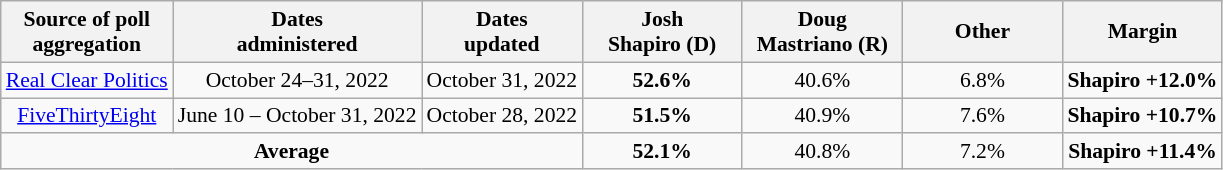<table class="wikitable sortable" style="text-align:center;font-size:90%;line-height:17px">
<tr>
<th>Source of poll<br>aggregation</th>
<th>Dates<br>administered</th>
<th>Dates<br>updated</th>
<th style="width:100px;">Josh<br>Shapiro (D)</th>
<th style="width:100px;">Doug<br>Mastriano (R)</th>
<th style="width:100px;">Other<br></th>
<th>Margin</th>
</tr>
<tr>
<td><a href='#'>Real Clear Politics</a></td>
<td>October 24–31, 2022</td>
<td>October 31, 2022</td>
<td><strong>52.6%</strong></td>
<td>40.6%</td>
<td>6.8%</td>
<td><strong>Shapiro +12.0%</strong></td>
</tr>
<tr>
<td><a href='#'>FiveThirtyEight</a></td>
<td>June 10 – October 31, 2022</td>
<td>October 28, 2022</td>
<td><strong>51.5%</strong></td>
<td>40.9%</td>
<td>7.6%</td>
<td><strong>Shapiro +10.7%</strong></td>
</tr>
<tr>
<td colspan="3"><strong>Average</strong></td>
<td><strong>52.1%</strong></td>
<td>40.8%</td>
<td>7.2%</td>
<td><strong>Shapiro +11.4%</strong></td>
</tr>
</table>
